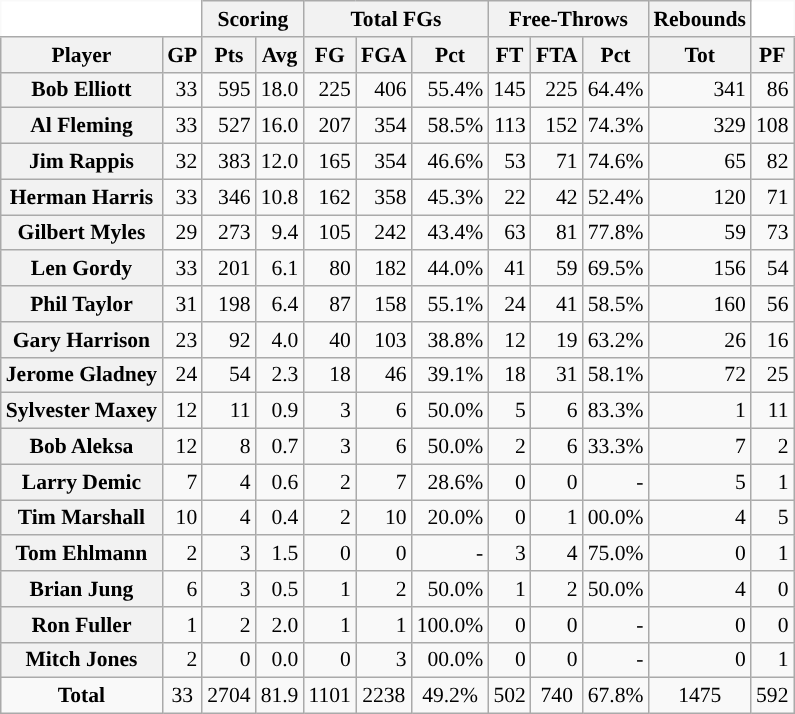<table class="wikitable sortable" border="1" style="font-size:90%;">
<tr>
<th colspan="2" style="border-top-style:hidden; border-left-style:hidden; background: white;"></th>
<th colspan="2" style=>Scoring</th>
<th colspan="3" style=>Total FGs</th>
<th colspan="3" style=>Free-Throws</th>
<th colspan="1" style=>Rebounds</th>
<th colspan="1" style="border-top-style:hidden; border-right-style:hidden; background: white;"></th>
</tr>
<tr>
<th scope="col" style=>Player</th>
<th scope="col" style=>GP</th>
<th scope="col" style=>Pts</th>
<th scope="col" style=>Avg</th>
<th scope="col" style=>FG</th>
<th scope="col" style=>FGA</th>
<th scope="col" style=>Pct</th>
<th scope="col" style=>FT</th>
<th scope="col" style=>FTA</th>
<th scope="col" style=>Pct</th>
<th scope="col" style=>Tot</th>
<th scope="col">PF</th>
</tr>
<tr>
<th style=white-space:nowrap>Bob Elliott</th>
<td align="right">33</td>
<td align="right">595</td>
<td align="right">18.0</td>
<td align="right">225</td>
<td align="right">406</td>
<td align="right">55.4%</td>
<td align="right">145</td>
<td align="right">225</td>
<td align="right">64.4%</td>
<td align="right">341</td>
<td align="right">86</td>
</tr>
<tr>
<th style=white-space:nowrap>Al Fleming</th>
<td align="right">33</td>
<td align="right">527</td>
<td align="right">16.0</td>
<td align="right">207</td>
<td align="right">354</td>
<td align="right">58.5%</td>
<td align="right">113</td>
<td align="right">152</td>
<td align="right">74.3%</td>
<td align="right">329</td>
<td align="right">108</td>
</tr>
<tr>
<th style=white-space:nowrap>Jim Rappis</th>
<td align="right">32</td>
<td align="right">383</td>
<td align="right">12.0</td>
<td align="right">165</td>
<td align="right">354</td>
<td align="right">46.6%</td>
<td align="right">53</td>
<td align="right">71</td>
<td align="right">74.6%</td>
<td align="right">65</td>
<td align="right">82</td>
</tr>
<tr>
<th style=white-space:nowrap>Herman Harris</th>
<td align="right">33</td>
<td align="right">346</td>
<td align="right">10.8</td>
<td align="right">162</td>
<td align="right">358</td>
<td align="right">45.3%</td>
<td align="right">22</td>
<td align="right">42</td>
<td align="right">52.4%</td>
<td align="right">120</td>
<td align="right">71</td>
</tr>
<tr>
<th style=white-space:nowrap>Gilbert Myles</th>
<td align="right">29</td>
<td align="right">273</td>
<td align="right">9.4</td>
<td align="right">105</td>
<td align="right">242</td>
<td align="right">43.4%</td>
<td align="right">63</td>
<td align="right">81</td>
<td align="right">77.8%</td>
<td align="right">59</td>
<td align="right">73</td>
</tr>
<tr>
<th style=white-space:nowrap>Len Gordy</th>
<td align="right">33</td>
<td align="right">201</td>
<td align="right">6.1</td>
<td align="right">80</td>
<td align="right">182</td>
<td align="right">44.0%</td>
<td align="right">41</td>
<td align="right">59</td>
<td align="right">69.5%</td>
<td align="right">156</td>
<td align="right">54</td>
</tr>
<tr>
<th style=white-space:nowrap>Phil Taylor</th>
<td align="right">31</td>
<td align="right">198</td>
<td align="right">6.4</td>
<td align="right">87</td>
<td align="right">158</td>
<td align="right">55.1%</td>
<td align="right">24</td>
<td align="right">41</td>
<td align="right">58.5%</td>
<td align="right">160</td>
<td align="right">56</td>
</tr>
<tr>
<th style=white-space:nowrap>Gary Harrison</th>
<td align="right">23</td>
<td align="right">92</td>
<td align="right">4.0</td>
<td align="right">40</td>
<td align="right">103</td>
<td align="right">38.8%</td>
<td align="right">12</td>
<td align="right">19</td>
<td align="right">63.2%</td>
<td align="right">26</td>
<td align="right">16</td>
</tr>
<tr>
<th style=white-space:nowrap>Jerome Gladney</th>
<td align="right">24</td>
<td align="right">54</td>
<td align="right">2.3</td>
<td align="right">18</td>
<td align="right">46</td>
<td align="right">39.1%</td>
<td align="right">18</td>
<td align="right">31</td>
<td align="right">58.1%</td>
<td align="right">72</td>
<td align="right">25</td>
</tr>
<tr>
<th style=white-space:nowrap>Sylvester Maxey</th>
<td align="right">12</td>
<td align="right">11</td>
<td align="right">0.9</td>
<td align="right">3</td>
<td align="right">6</td>
<td align="right">50.0%</td>
<td align="right">5</td>
<td align="right">6</td>
<td align="right">83.3%</td>
<td align="right">1</td>
<td align="right">11</td>
</tr>
<tr>
<th style=white-space:nowrap>Bob Aleksa</th>
<td align="right">12</td>
<td align="right">8</td>
<td align="right">0.7</td>
<td align="right">3</td>
<td align="right">6</td>
<td align="right">50.0%</td>
<td align="right">2</td>
<td align="right">6</td>
<td align="right">33.3%</td>
<td align="right">7</td>
<td align="right">2</td>
</tr>
<tr>
<th style=white-space:nowrap>Larry Demic</th>
<td align="right">7</td>
<td align="right">4</td>
<td align="right">0.6</td>
<td align="right">2</td>
<td align="right">7</td>
<td align="right">28.6%</td>
<td align="right">0</td>
<td align="right">0</td>
<td align="right">-</td>
<td align="right">5</td>
<td align="right">1</td>
</tr>
<tr>
<th>Tim Marshall</th>
<td align="right">10</td>
<td align="right">4</td>
<td align="right">0.4</td>
<td align="right">2</td>
<td align="right">10</td>
<td align="right">20.0%</td>
<td align="right">0</td>
<td align="right">1</td>
<td align="right">00.0%</td>
<td align="right">4</td>
<td align="right">5</td>
</tr>
<tr>
<th>Tom Ehlmann</th>
<td align="right">2</td>
<td align="right">3</td>
<td align="right">1.5</td>
<td align="right">0</td>
<td align="right">0</td>
<td align="right">-</td>
<td align="right">3</td>
<td align="right">4</td>
<td align="right">75.0%</td>
<td align="right">0</td>
<td align="right">1</td>
</tr>
<tr>
<th>Brian Jung</th>
<td align="right">6</td>
<td align="right">3</td>
<td align="right">0.5</td>
<td align="right">1</td>
<td align="right">2</td>
<td align="right">50.0%</td>
<td align="right">1</td>
<td align="right">2</td>
<td align="right">50.0%</td>
<td align="right">4</td>
<td align="right">0</td>
</tr>
<tr>
<th>Ron Fuller</th>
<td align="right">1</td>
<td align="right">2</td>
<td align="right">2.0</td>
<td align="right">1</td>
<td align="right">1</td>
<td align="right">100.0%</td>
<td align="right">0</td>
<td align="right">0</td>
<td align="right">-</td>
<td align="right">0</td>
<td align="right">0</td>
</tr>
<tr>
<th>Mitch Jones</th>
<td align="right">2</td>
<td align="right">0</td>
<td align="right">0.0</td>
<td align="right">0</td>
<td align="right">3</td>
<td align="right">00.0%</td>
<td align="right">0</td>
<td align="right">0</td>
<td align="right">-</td>
<td align="right">0</td>
<td align="right">1</td>
</tr>
<tr class="sortbottom">
<td align="center" style=><strong>Total</strong></td>
<td align="center" style=>33</td>
<td align="center" style=>2704</td>
<td align="center" style=>81.9</td>
<td align="center" style=>1101</td>
<td align="center" style=>2238</td>
<td align="center" style=>49.2%</td>
<td align="center" style=>502</td>
<td align="center" style=>740</td>
<td align="center" style=>67.8%</td>
<td align="center" style=>1475</td>
<td align="center" style=>592</td>
</tr>
</table>
